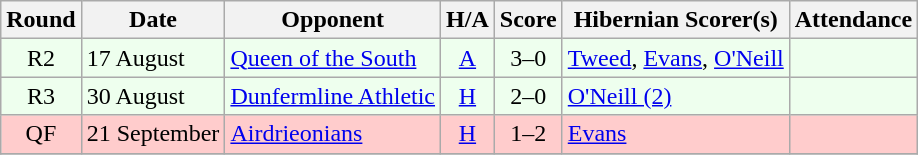<table class="wikitable" style="text-align:center">
<tr>
<th>Round</th>
<th>Date</th>
<th>Opponent</th>
<th>H/A</th>
<th>Score</th>
<th>Hibernian Scorer(s)</th>
<th>Attendance</th>
</tr>
<tr bgcolor=#EEFFEE>
<td>R2</td>
<td align=left>17 August</td>
<td align=left><a href='#'>Queen of the South</a></td>
<td><a href='#'>A</a></td>
<td>3–0</td>
<td align=left><a href='#'>Tweed</a>, <a href='#'>Evans</a>, <a href='#'>O'Neill</a></td>
<td></td>
</tr>
<tr bgcolor=#EEFFEE>
<td>R3</td>
<td align=left>30 August</td>
<td align=left><a href='#'>Dunfermline Athletic</a></td>
<td><a href='#'>H</a></td>
<td>2–0</td>
<td align=left><a href='#'>O'Neill (2)</a></td>
<td></td>
</tr>
<tr bgcolor=#FFCCCC>
<td>QF</td>
<td align=left>21 September</td>
<td align=left><a href='#'>Airdrieonians</a></td>
<td><a href='#'>H</a></td>
<td>1–2</td>
<td align=left><a href='#'>Evans</a></td>
<td></td>
</tr>
<tr>
</tr>
</table>
